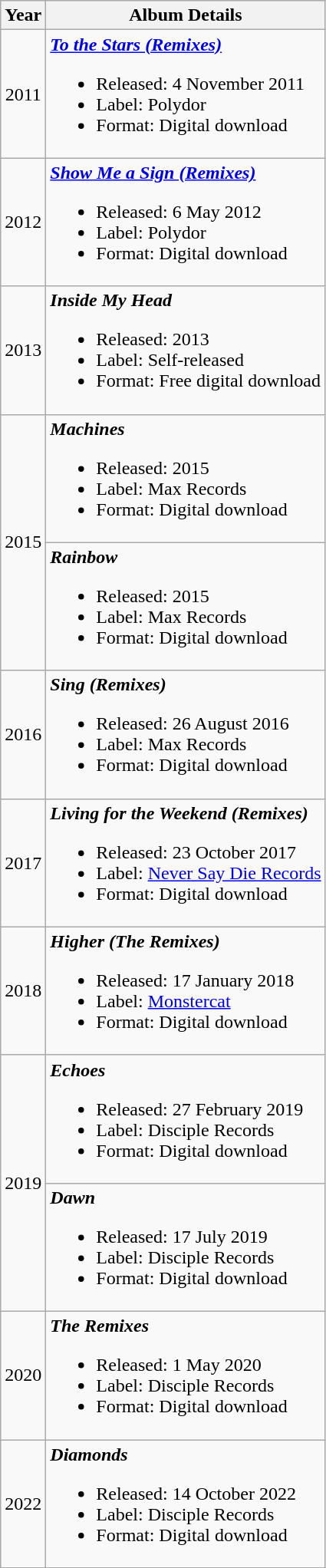<table class="wikitable">
<tr>
<th>Year</th>
<th>Album Details</th>
</tr>
<tr>
<td style="text-align:center;">2011</td>
<td><strong><em><a href='#'>To the Stars (Remixes)</a></em></strong><br><ul><li>Released: 4 November 2011</li><li>Label: Polydor</li><li>Format: Digital download</li></ul></td>
</tr>
<tr>
<td style="text-align:center;">2012</td>
<td><strong><em><a href='#'>Show Me a Sign (Remixes)</a></em></strong><br><ul><li>Released: 6 May 2012</li><li>Label: Polydor</li><li>Format: Digital download</li></ul></td>
</tr>
<tr>
<td style="text-align:center;">2013</td>
<td><strong><em>Inside My Head</em></strong><br><ul><li>Released: 2013</li><li>Label: Self-released</li><li>Format: Free digital download</li></ul></td>
</tr>
<tr>
<td rowspan="2" style="text-align:center;">2015</td>
<td><strong><em>Machines</em></strong><br><ul><li>Released: 2015</li><li>Label: Max Records</li><li>Format: Digital download</li></ul></td>
</tr>
<tr>
<td><strong><em>Rainbow</em></strong><br><ul><li>Released: 2015</li><li>Label: Max Records</li><li>Format: Digital download</li></ul></td>
</tr>
<tr>
<td>2016</td>
<td><strong><em>Sing (Remixes)</em></strong><br><ul><li>Released: 26 August 2016</li><li>Label: Max Records</li><li>Format: Digital download</li></ul></td>
</tr>
<tr>
<td>2017</td>
<td><strong><em>Living for the Weekend (Remixes)</em></strong><br><ul><li>Released: 23 October 2017</li><li>Label: <a href='#'>Never Say Die Records</a></li><li>Format: Digital download</li></ul></td>
</tr>
<tr>
<td>2018</td>
<td><strong><em>Higher (The Remixes)</em></strong><br><ul><li>Released: 17 January 2018</li><li>Label: <a href='#'>Monstercat</a></li><li>Format: Digital download</li></ul></td>
</tr>
<tr>
<td rowspan="2" style="text-align:center;' ">2019</td>
<td><strong><em>Echoes</em></strong><br><ul><li>Released: 27 February 2019</li><li>Label: Disciple Records</li><li>Format: Digital download</li></ul></td>
</tr>
<tr>
<td><strong><em>Dawn</em></strong><br><ul><li>Released: 17 July 2019</li><li>Label: Disciple Records</li><li>Format: Digital download</li></ul></td>
</tr>
<tr>
<td>2020</td>
<td><strong><em>The Remixes</em></strong><br><ul><li>Released: 1 May 2020</li><li>Label: Disciple Records</li><li>Format: Digital download</li></ul></td>
</tr>
<tr>
<td>2022</td>
<td><strong><em>Diamonds</em></strong><br><ul><li>Released: 14 October 2022</li><li>Label: Disciple Records</li><li>Format: Digital download</li></ul></td>
</tr>
</table>
